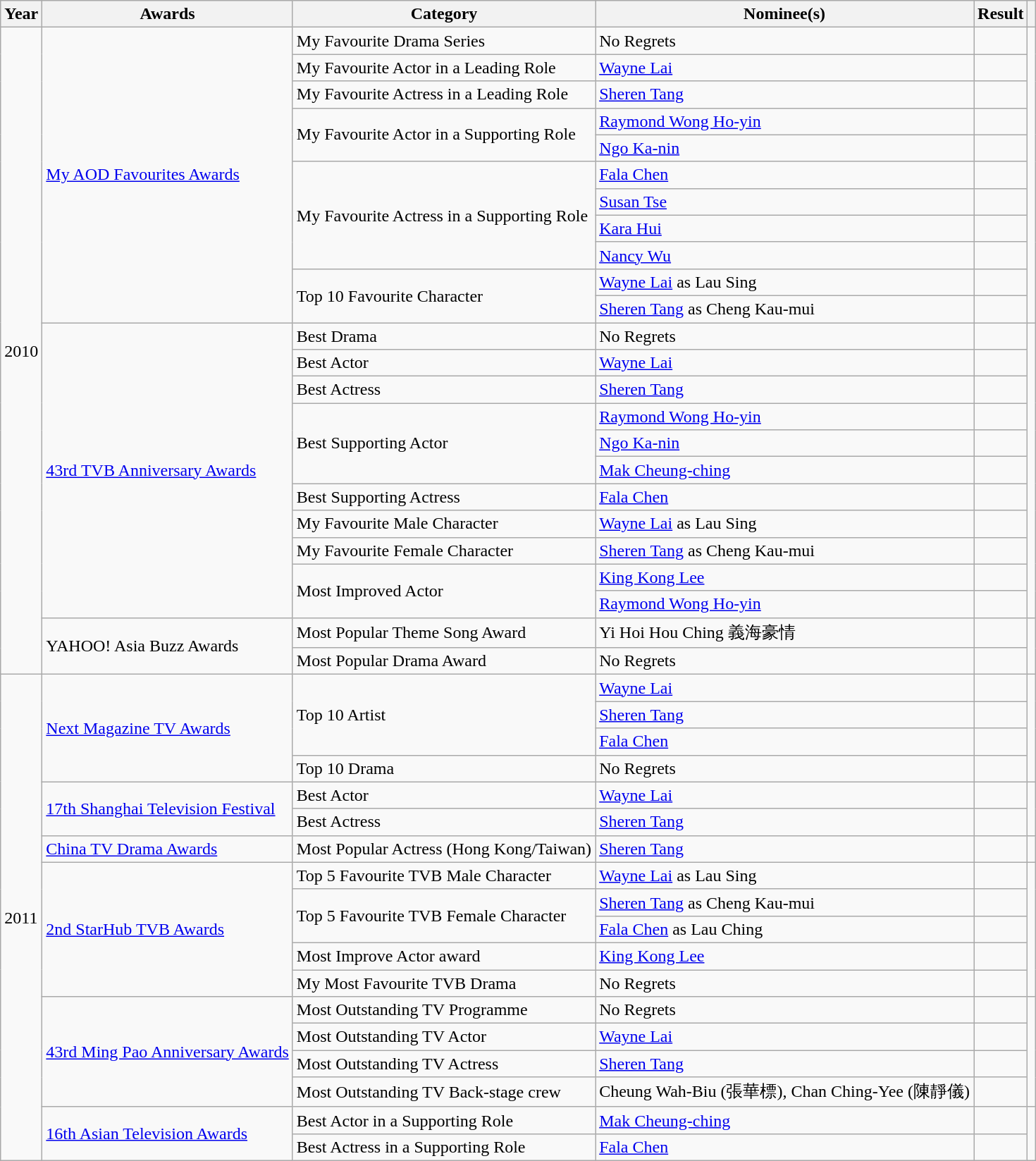<table class="wikitable sortable plainrowheaders">
<tr>
<th>Year</th>
<th>Awards</th>
<th>Category</th>
<th>Nominee(s)</th>
<th>Result</th>
<th class="unsortable"></th>
</tr>
<tr>
<td rowspan=24>2010</td>
<td rowspan=11><a href='#'>My AOD Favourites Awards</a></td>
<td>My Favourite Drama Series</td>
<td>No Regrets</td>
<td></td>
<td rowspan=11></td>
</tr>
<tr>
<td>My Favourite Actor in a Leading Role</td>
<td><a href='#'>Wayne Lai</a></td>
<td></td>
</tr>
<tr>
<td>My Favourite Actress in a Leading Role</td>
<td><a href='#'>Sheren Tang</a></td>
<td></td>
</tr>
<tr>
<td rowspan=2>My Favourite Actor in a Supporting Role</td>
<td><a href='#'>Raymond Wong Ho-yin</a></td>
<td></td>
</tr>
<tr>
<td><a href='#'>Ngo Ka-nin</a></td>
<td></td>
</tr>
<tr>
<td rowspan=4>My Favourite Actress in a Supporting Role</td>
<td><a href='#'>Fala Chen</a></td>
<td></td>
</tr>
<tr>
<td><a href='#'>Susan Tse</a></td>
<td></td>
</tr>
<tr>
<td><a href='#'>Kara Hui</a></td>
<td></td>
</tr>
<tr>
<td><a href='#'>Nancy Wu</a></td>
<td></td>
</tr>
<tr>
<td rowspan=2>Top 10 Favourite Character</td>
<td><a href='#'>Wayne Lai</a> as Lau Sing</td>
<td></td>
</tr>
<tr>
<td><a href='#'>Sheren Tang</a> as Cheng Kau-mui</td>
<td></td>
</tr>
<tr>
<td rowspan=11><a href='#'>43rd TVB Anniversary Awards</a></td>
<td>Best Drama</td>
<td>No Regrets</td>
<td></td>
<td rowspan=11><br></td>
</tr>
<tr>
<td>Best Actor</td>
<td><a href='#'>Wayne Lai</a></td>
<td></td>
</tr>
<tr>
<td>Best Actress</td>
<td><a href='#'>Sheren Tang</a></td>
<td></td>
</tr>
<tr>
<td rowspan=3>Best Supporting Actor</td>
<td><a href='#'>Raymond Wong Ho-yin</a></td>
<td></td>
</tr>
<tr>
<td><a href='#'>Ngo Ka-nin</a></td>
<td></td>
</tr>
<tr>
<td><a href='#'>Mak Cheung-ching</a></td>
<td></td>
</tr>
<tr>
<td>Best Supporting Actress</td>
<td><a href='#'>Fala Chen</a></td>
<td></td>
</tr>
<tr>
<td>My Favourite Male Character</td>
<td><a href='#'>Wayne Lai</a> as Lau Sing</td>
<td></td>
</tr>
<tr>
<td>My Favourite Female Character</td>
<td><a href='#'>Sheren Tang</a> as Cheng Kau-mui</td>
<td></td>
</tr>
<tr>
<td rowspan=2>Most Improved Actor</td>
<td><a href='#'>King Kong Lee</a></td>
<td></td>
</tr>
<tr>
<td><a href='#'>Raymond Wong Ho-yin</a></td>
<td></td>
</tr>
<tr>
<td rowspan=2>YAHOO! Asia Buzz Awards</td>
<td>Most Popular Theme Song Award</td>
<td>Yi Hoi Hou Ching 義海豪情</td>
<td></td>
<td rowspan=2></td>
</tr>
<tr>
<td>Most Popular Drama Award</td>
<td>No Regrets</td>
<td></td>
</tr>
<tr>
<td rowspan="18">2011</td>
<td rowspan=4><a href='#'>Next Magazine TV Awards</a></td>
<td rowspan=3>Top 10 Artist</td>
<td><a href='#'>Wayne Lai</a></td>
<td></td>
<td rowspan=4></td>
</tr>
<tr>
<td><a href='#'>Sheren Tang</a></td>
<td></td>
</tr>
<tr>
<td><a href='#'>Fala Chen</a></td>
<td></td>
</tr>
<tr>
<td>Top 10 Drama</td>
<td>No Regrets</td>
<td></td>
</tr>
<tr>
<td rowspan=2><a href='#'>17th Shanghai Television Festival</a></td>
<td>Best Actor</td>
<td><a href='#'>Wayne Lai</a></td>
<td></td>
<td rowspan=2></td>
</tr>
<tr>
<td>Best Actress</td>
<td><a href='#'>Sheren Tang</a></td>
<td></td>
</tr>
<tr>
<td><a href='#'>China TV Drama Awards</a></td>
<td>Most Popular Actress (Hong Kong/Taiwan)</td>
<td><a href='#'>Sheren Tang</a></td>
<td></td>
<td></td>
</tr>
<tr>
<td rowspan=5><a href='#'>2nd StarHub TVB Awards</a></td>
<td>Top 5 Favourite TVB Male Character</td>
<td><a href='#'>Wayne Lai</a> as Lau Sing</td>
<td></td>
<td rowspan=5></td>
</tr>
<tr>
<td rowspan=2>Top 5 Favourite TVB Female Character</td>
<td><a href='#'>Sheren Tang</a> as Cheng Kau-mui</td>
<td></td>
</tr>
<tr>
<td><a href='#'>Fala Chen</a> as Lau Ching</td>
<td></td>
</tr>
<tr>
<td>Most Improve Actor award</td>
<td><a href='#'>King Kong Lee</a></td>
<td></td>
</tr>
<tr>
<td>My Most Favourite TVB Drama</td>
<td>No Regrets</td>
<td></td>
</tr>
<tr>
<td rowspan=4><a href='#'>43rd Ming Pao Anniversary Awards</a></td>
<td>Most Outstanding TV Programme</td>
<td>No Regrets</td>
<td></td>
<td rowspan=4></td>
</tr>
<tr>
<td>Most Outstanding TV Actor</td>
<td><a href='#'>Wayne Lai</a></td>
<td></td>
</tr>
<tr>
<td>Most Outstanding TV Actress</td>
<td><a href='#'>Sheren Tang</a></td>
<td></td>
</tr>
<tr>
<td>Most Outstanding TV Back-stage crew</td>
<td>Cheung Wah-Biu (張華標), Chan Ching-Yee (陳靜儀)</td>
<td></td>
</tr>
<tr>
<td rowspan=2><a href='#'>16th Asian Television Awards</a></td>
<td>Best Actor in a Supporting Role</td>
<td><a href='#'>Mak Cheung-ching</a></td>
<td></td>
<td rowspan=2></td>
</tr>
<tr>
<td>Best Actress in a Supporting Role</td>
<td><a href='#'>Fala Chen</a></td>
<td></td>
</tr>
</table>
